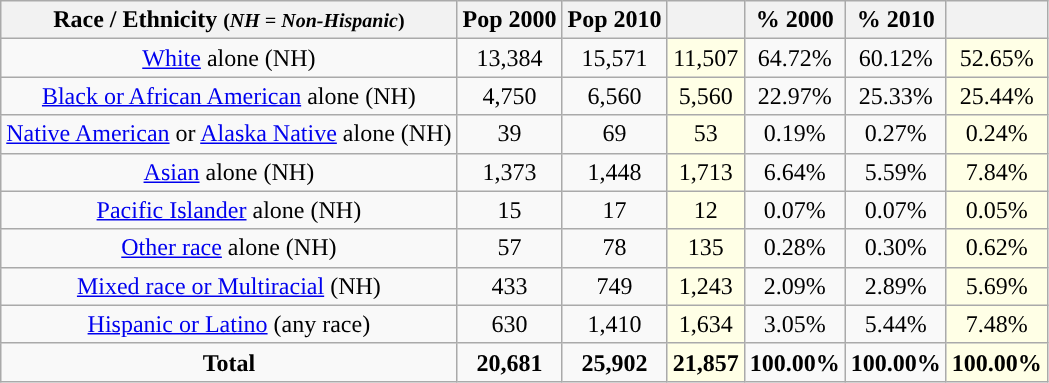<table class="wikitable" style="text-align:center;">
<tr>
<th>Race / Ethnicity <small>(<em>NH = Non-Hispanic</em>)</small></th>
<th>Pop 2000</th>
<th>Pop 2010</th>
<th></th>
<th>% 2000</th>
<th>% 2010</th>
<th></th>
</tr>
<tr>
<td><a href='#'>White</a> alone (NH)</td>
<td>13,384</td>
<td>15,571</td>
<td style='background: #ffffe6;'>11,507</td>
<td>64.72%</td>
<td>60.12%</td>
<td style='background: #ffffe6;'>52.65%</td>
</tr>
<tr>
<td><a href='#'>Black or African American</a> alone (NH)</td>
<td>4,750</td>
<td>6,560</td>
<td style='background: #ffffe6;'>5,560</td>
<td>22.97%</td>
<td>25.33%</td>
<td style='background: #ffffe6;'>25.44%</td>
</tr>
<tr>
<td><a href='#'>Native American</a> or <a href='#'>Alaska Native</a> alone (NH)</td>
<td>39</td>
<td>69</td>
<td style='background: #ffffe6;'>53</td>
<td>0.19%</td>
<td>0.27%</td>
<td style='background: #ffffe6;'>0.24%</td>
</tr>
<tr>
<td><a href='#'>Asian</a> alone (NH)</td>
<td>1,373</td>
<td>1,448</td>
<td style='background: #ffffe6;'>1,713</td>
<td>6.64%</td>
<td>5.59%</td>
<td style='background: #ffffe6;'>7.84%</td>
</tr>
<tr>
<td><a href='#'>Pacific Islander</a> alone (NH)</td>
<td>15</td>
<td>17</td>
<td style='background: #ffffe6;'>12</td>
<td>0.07%</td>
<td>0.07%</td>
<td style='background: #ffffe6;'>0.05%</td>
</tr>
<tr>
<td><a href='#'>Other race</a> alone (NH)</td>
<td>57</td>
<td>78</td>
<td style='background: #ffffe6;'>135</td>
<td>0.28%</td>
<td>0.30%</td>
<td style='background: #ffffe6;'>0.62%</td>
</tr>
<tr>
<td><a href='#'>Mixed race or Multiracial</a> (NH)</td>
<td>433</td>
<td>749</td>
<td style='background: #ffffe6;'>1,243</td>
<td>2.09%</td>
<td>2.89%</td>
<td style='background: #ffffe6;'>5.69%</td>
</tr>
<tr>
<td><a href='#'>Hispanic or Latino</a> (any race)</td>
<td>630</td>
<td>1,410</td>
<td style='background: #ffffe6;'>1,634</td>
<td>3.05%</td>
<td>5.44%</td>
<td style='background: #ffffe6;'>7.48%</td>
</tr>
<tr>
<td><strong>Total</strong></td>
<td><strong>20,681</strong></td>
<td><strong>25,902</strong></td>
<td style='background: #ffffe6;'><strong>21,857</strong></td>
<td><strong>100.00%</strong></td>
<td><strong>100.00%</strong></td>
<td style='background: #ffffe6;'><strong>100.00%</strong></td>
</tr>
</table>
